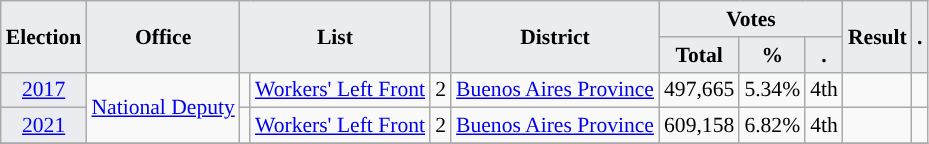<table class="wikitable" style="font-size:90%; text-align:center;">
<tr>
<th style="background-color:#EAECF0;" rowspan=2>Election</th>
<th style="background-color:#EAECF0;" rowspan=2>Office</th>
<th style="background-color:#EAECF0;" colspan=2 rowspan=2>List</th>
<th style="background-color:#EAECF0;" rowspan=2></th>
<th style="background-color:#EAECF0;" rowspan=2>District</th>
<th style="background-color:#EAECF0;" colspan=3>Votes</th>
<th style="background-color:#EAECF0;" rowspan=2>Result</th>
<th style="background-color:#EAECF0;" rowspan=2>.</th>
</tr>
<tr>
<th style="background-color:#EAECF0;">Total</th>
<th style="background-color:#EAECF0;">%</th>
<th style="background-color:#EAECF0;">.</th>
</tr>
<tr>
<td style="background-color:#EAECF0;"><a href='#'>2017</a></td>
<td rowspan="2"><a href='#'>National Deputy</a></td>
<td style="background-color:"></td>
<td><a href='#'>Workers' Left Front</a></td>
<td>2</td>
<td><a href='#'>Buenos Aires Province</a></td>
<td>497,665</td>
<td>5.34%</td>
<td>4th</td>
<td></td>
<td></td>
</tr>
<tr>
<td style="background-color:#EAECF0;"><a href='#'>2021</a></td>
<td style="background-color:"></td>
<td><a href='#'>Workers' Left Front</a></td>
<td>2</td>
<td><a href='#'>Buenos Aires Province</a></td>
<td>609,158</td>
<td>6.82%</td>
<td>4th</td>
<td></td>
<td></td>
</tr>
<tr>
</tr>
</table>
